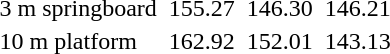<table>
<tr valign=top>
<td>3 m springboard</td>
<td></td>
<td align=right>155.27</td>
<td></td>
<td align=right>146.30</td>
<td></td>
<td align=right>146.21</td>
</tr>
<tr valign=top>
<td>10 m platform</td>
<td></td>
<td align=right>162.92</td>
<td></td>
<td align=right>152.01</td>
<td></td>
<td align=right>143.13</td>
</tr>
</table>
